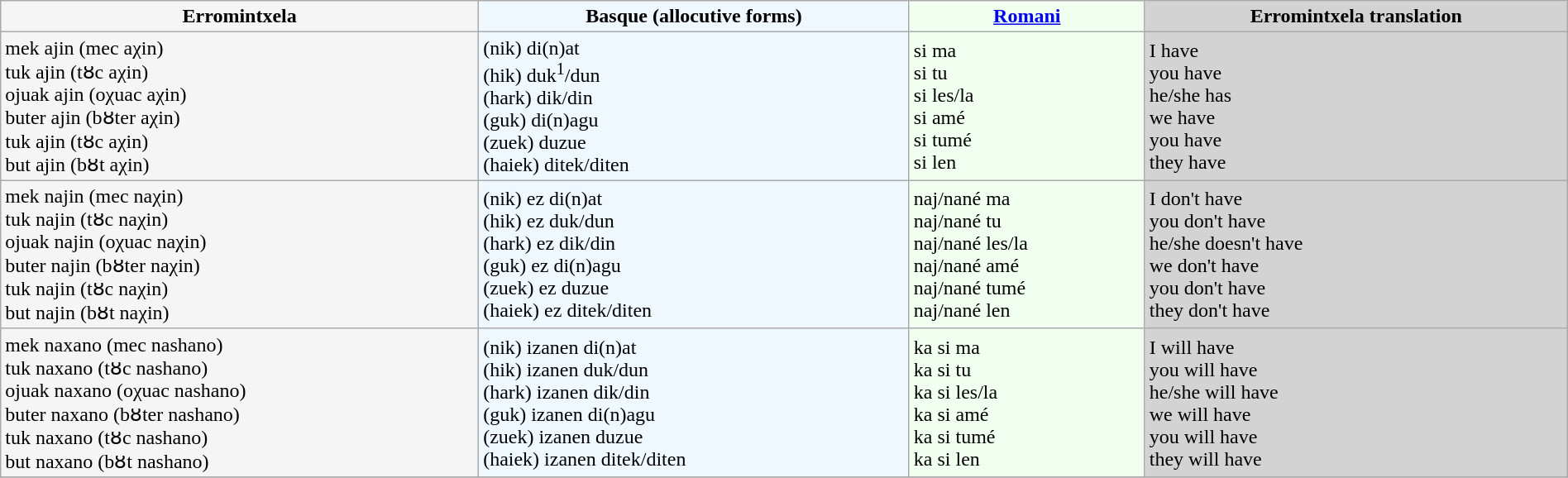<table class="wikitable" style="width:100%; font-size: 100%">
<tr>
<th style="background-color: whitesmoke"><strong>Erromintxela</strong></th>
<th style="background-color: aliceblue"><strong>Basque</strong> (allocutive forms)</th>
<th style="background-color: honeydew"><strong><a href='#'>Romani</a></strong></th>
<th style="background-color: lightgrey"><strong>Erromintxela translation</strong></th>
</tr>
<tr>
<td style="background-color: whitesmoke">mek ajin (mec aχin)<br>tuk ajin (tȣc aχin)<br>ojuak ajin (oχuac aχin)<br>buter ajin (bȣter aχin)<br>tuk ajin (tȣc aχin)<br>but ajin (bȣt aχin)</td>
<td style="background-color: aliceblue">(nik) di(n)at<br>(hik) duk<sup>1</sup>/dun<br>(hark) dik/din<br>(guk) di(n)agu<br>(zuek) duzue<br>(haiek) ditek/diten</td>
<td style="background-color: honeydew">si ma<br>si tu<br>si les/la<br>si amé<br>si tumé<br>si len</td>
<td style="background-color: lightgrey">I have<br>you have<br>he/she has<br>we have<br>you have<br>they have</td>
</tr>
<tr>
<td style="background-color: whitesmoke">mek najin (mec naχin)<br>tuk najin (tȣc naχin)<br>ojuak najin (oχuac naχin)<br>buter najin (bȣter naχin)<br>tuk najin (tȣc naχin)<br>but najin (bȣt naχin)</td>
<td style="background-color: aliceblue">(nik) ez di(n)at<br>(hik) ez duk/dun<br>(hark) ez dik/din<br>(guk) ez di(n)agu<br>(zuek) ez duzue<br>(haiek) ez ditek/diten</td>
<td style="background-color: honeydew">naj/nané ma<br>naj/nané tu<br>naj/nané les/la<br>naj/nané amé<br>naj/nané tumé<br>naj/nané len</td>
<td style="background-color: lightgrey">I don't have<br>you don't have<br>he/she doesn't have<br>we don't have<br>you don't have<br>they don't have</td>
</tr>
<tr>
<td style="background-color: whitesmoke">mek naxano (mec nashano)<br>tuk naxano (tȣc nashano)<br>ojuak naxano (oχuac nashano)<br>buter naxano (bȣter nashano)<br>tuk naxano (tȣc nashano)<br>but naxano (bȣt nashano)</td>
<td style="background-color: aliceblue">(nik) izanen di(n)at<br>(hik) izanen duk/dun<br>(hark) izanen dik/din<br>(guk) izanen di(n)agu<br>(zuek) izanen duzue<br>(haiek) izanen ditek/diten</td>
<td style="background-color: honeydew">ka si ma<br>ka si tu<br>ka si les/la<br>ka si amé<br>ka si tumé<br>ka si len</td>
<td style="background-color: lightgrey">I will have<br>you will have<br>he/she will have<br>we will have<br>you will have<br>they will have</td>
</tr>
<tr>
</tr>
</table>
